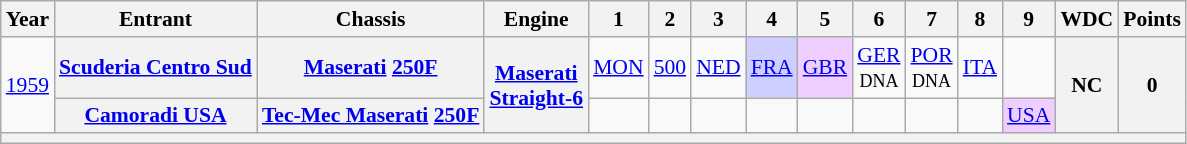<table class="wikitable" style="text-align:center; font-size:90%">
<tr>
<th>Year</th>
<th>Entrant</th>
<th>Chassis</th>
<th>Engine</th>
<th>1</th>
<th>2</th>
<th>3</th>
<th>4</th>
<th>5</th>
<th>6</th>
<th>7</th>
<th>8</th>
<th>9</th>
<th>WDC</th>
<th>Points</th>
</tr>
<tr>
<td rowspan=2><a href='#'>1959</a></td>
<th><a href='#'>Scuderia Centro Sud</a></th>
<th><a href='#'>Maserati</a> <a href='#'>250F</a></th>
<th rowspan=2><a href='#'>Maserati</a><br><a href='#'>Straight-6</a></th>
<td><a href='#'>MON</a></td>
<td><a href='#'>500</a></td>
<td><a href='#'>NED</a></td>
<td style="background:#CFCFFF;"><a href='#'>FRA</a><br></td>
<td style="background:#EFCFFF;"><a href='#'>GBR</a><br></td>
<td><a href='#'>GER</a><br><small>DNA</small></td>
<td><a href='#'>POR</a><br><small>DNA</small></td>
<td><a href='#'>ITA</a></td>
<td></td>
<th rowspan=2>NC</th>
<th rowspan=2>0</th>
</tr>
<tr>
<th><a href='#'>Camoradi USA</a></th>
<th><a href='#'>Tec-Mec Maserati</a> <a href='#'>250F</a></th>
<td></td>
<td></td>
<td></td>
<td></td>
<td></td>
<td></td>
<td></td>
<td></td>
<td style="background:#EFCFFF;"><a href='#'>USA</a><br></td>
</tr>
<tr>
<th colspan="15"></th>
</tr>
</table>
